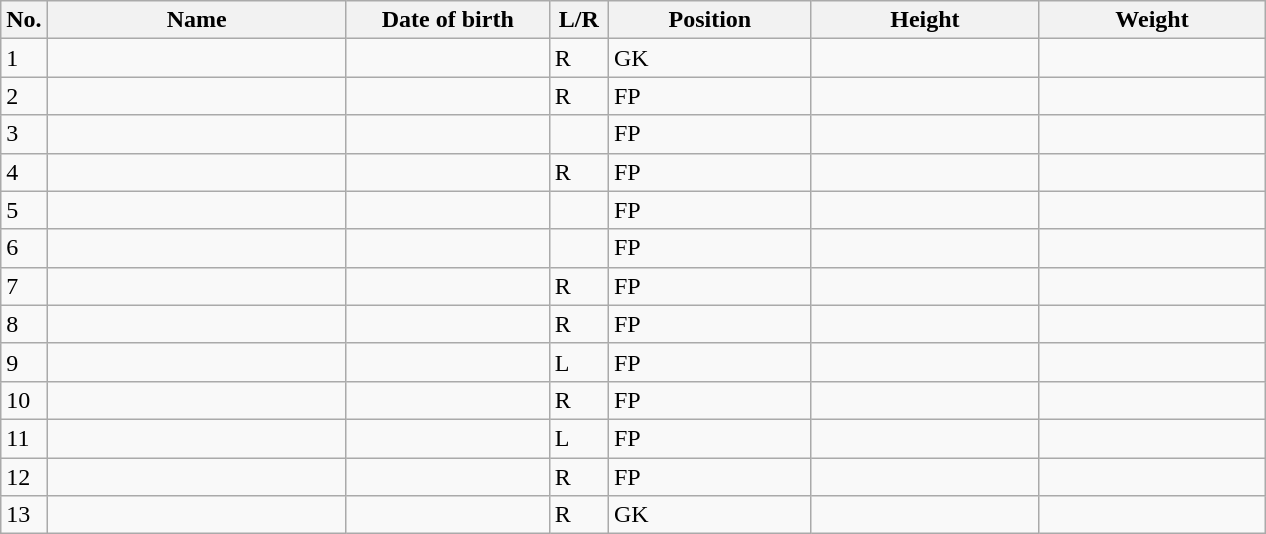<table class=wikitable sortable style=font-size:100%; text-align:center;>
<tr>
<th>No.</th>
<th style=width:12em>Name</th>
<th style=width:8em>Date of birth</th>
<th style=width:2em>L/R</th>
<th style=width:8em>Position</th>
<th style=width:9em>Height</th>
<th style=width:9em>Weight</th>
</tr>
<tr>
<td>1</td>
<td align=left></td>
<td></td>
<td>R</td>
<td>GK</td>
<td></td>
<td></td>
</tr>
<tr>
<td>2</td>
<td align=left></td>
<td></td>
<td>R</td>
<td>FP</td>
<td></td>
<td></td>
</tr>
<tr>
<td>3</td>
<td align=left></td>
<td></td>
<td></td>
<td>FP</td>
<td></td>
<td></td>
</tr>
<tr>
<td>4</td>
<td align=left></td>
<td></td>
<td>R</td>
<td>FP</td>
<td></td>
<td></td>
</tr>
<tr>
<td>5</td>
<td align=left></td>
<td></td>
<td></td>
<td>FP</td>
<td></td>
<td></td>
</tr>
<tr>
<td>6</td>
<td align=left></td>
<td></td>
<td></td>
<td>FP</td>
<td></td>
<td></td>
</tr>
<tr>
<td>7</td>
<td align=left></td>
<td></td>
<td>R</td>
<td>FP</td>
<td></td>
<td></td>
</tr>
<tr>
<td>8</td>
<td align=left></td>
<td></td>
<td>R</td>
<td>FP</td>
<td></td>
<td></td>
</tr>
<tr>
<td>9</td>
<td align=left></td>
<td></td>
<td>L</td>
<td>FP</td>
<td></td>
<td></td>
</tr>
<tr>
<td>10</td>
<td align=left></td>
<td></td>
<td>R</td>
<td>FP</td>
<td></td>
<td></td>
</tr>
<tr>
<td>11</td>
<td align=left></td>
<td></td>
<td>L</td>
<td>FP</td>
<td></td>
<td></td>
</tr>
<tr>
<td>12</td>
<td align=left></td>
<td></td>
<td>R</td>
<td>FP</td>
<td></td>
<td></td>
</tr>
<tr>
<td>13</td>
<td align=left></td>
<td></td>
<td>R</td>
<td>GK</td>
<td></td>
<td></td>
</tr>
</table>
